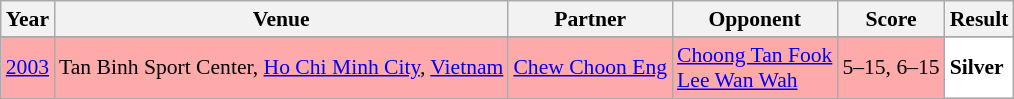<table class="sortable wikitable" style="font-size: 90%;">
<tr>
<th>Year</th>
<th>Venue</th>
<th>Partner</th>
<th>Opponent</th>
<th>Score</th>
<th>Result</th>
</tr>
<tr>
</tr>
<tr style="background:#FFAAAA">
<td align="center"><a href='#'>2003</a></td>
<td align="left">Tan Binh Sport Center, <a href='#'>Ho Chi Minh City</a>, <a href='#'>Vietnam</a></td>
<td align="left"> <a href='#'>Chew Choon Eng</a></td>
<td align="left"> <a href='#'>Choong Tan Fook</a><br> <a href='#'>Lee Wan Wah</a></td>
<td align="left">5–15, 6–15</td>
<td style="text-align:left; background:white"> <strong>Silver</strong></td>
</tr>
</table>
